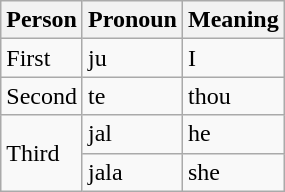<table class="wikitable">
<tr>
<th>Person</th>
<th>Pronoun</th>
<th>Meaning</th>
</tr>
<tr>
<td>First</td>
<td>ju</td>
<td>I</td>
</tr>
<tr>
<td>Second</td>
<td>te</td>
<td>thou</td>
</tr>
<tr>
<td rowspan="2">Third</td>
<td>jal</td>
<td>he</td>
</tr>
<tr>
<td>jala</td>
<td>she</td>
</tr>
</table>
